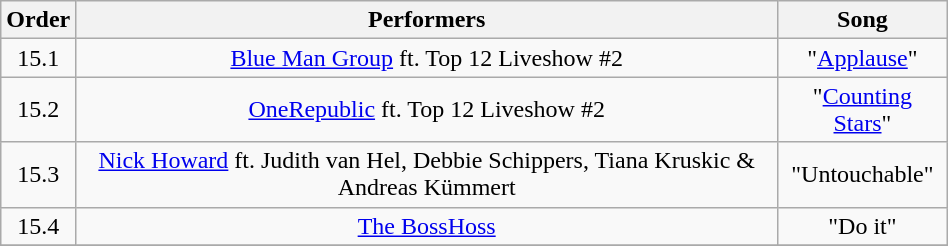<table class="wikitable" style="text-align:center; width:50%;">
<tr>
<th>Order</th>
<th>Performers</th>
<th>Song</th>
</tr>
<tr>
<td>15.1</td>
<td><a href='#'>Blue Man Group</a> ft. Top 12 Liveshow #2</td>
<td>"<a href='#'>Applause</a>"</td>
</tr>
<tr>
<td>15.2</td>
<td><a href='#'>OneRepublic</a> ft. Top 12 Liveshow #2</td>
<td>"<a href='#'>Counting Stars</a>"</td>
</tr>
<tr>
<td>15.3</td>
<td><a href='#'>Nick Howard</a> ft. Judith van Hel, Debbie Schippers, Tiana Kruskic & Andreas Kümmert</td>
<td>"Untouchable"</td>
</tr>
<tr>
<td>15.4</td>
<td><a href='#'>The BossHoss</a></td>
<td>"Do it"</td>
</tr>
<tr>
</tr>
</table>
